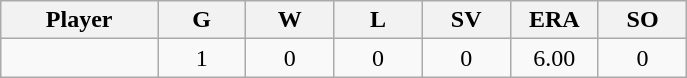<table class="wikitable sortable">
<tr>
<th bgcolor="#DDDDFF" width="16%">Player</th>
<th bgcolor="#DDDDFF" width="9%">G</th>
<th bgcolor="#DDDDFF" width="9%">W</th>
<th bgcolor="#DDDDFF" width="9%">L</th>
<th bgcolor="#DDDDFF" width="9%">SV</th>
<th bgcolor="#DDDDFF" width="9%">ERA</th>
<th bgcolor="#DDDDFF" width="9%">SO</th>
</tr>
<tr align="center">
<td></td>
<td>1</td>
<td>0</td>
<td>0</td>
<td>0</td>
<td>6.00</td>
<td>0</td>
</tr>
</table>
